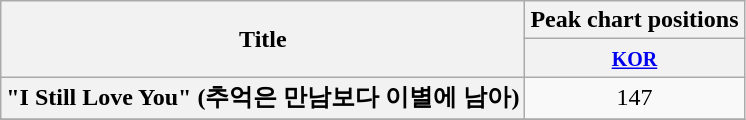<table class="wikitable plainrowheaders" style="text-align:center;" border="1">
<tr>
<th scope="col" rowspan="2">Title</th>
<th scope="col" colspan="1">Peak chart positions</th>
</tr>
<tr>
<th><small><a href='#'>KOR</a></small><br></th>
</tr>
<tr>
<th scope=row>"I Still Love You" (추억은 만남보다 이별에 남아)</th>
<td>147</td>
</tr>
<tr>
</tr>
</table>
